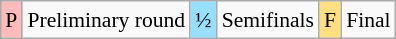<table class="wikitable" style="margin:0.5em auto; font-size:90%; line-height:1.25em;">
<tr>
<td bgcolor="#FFBBBB" align=center>P</td>
<td>Preliminary round</td>
<td bgcolor="#97DEFF" align=center>½</td>
<td>Semifinals</td>
<td bgcolor="#FFDF80" align=center>F</td>
<td>Final</td>
</tr>
</table>
